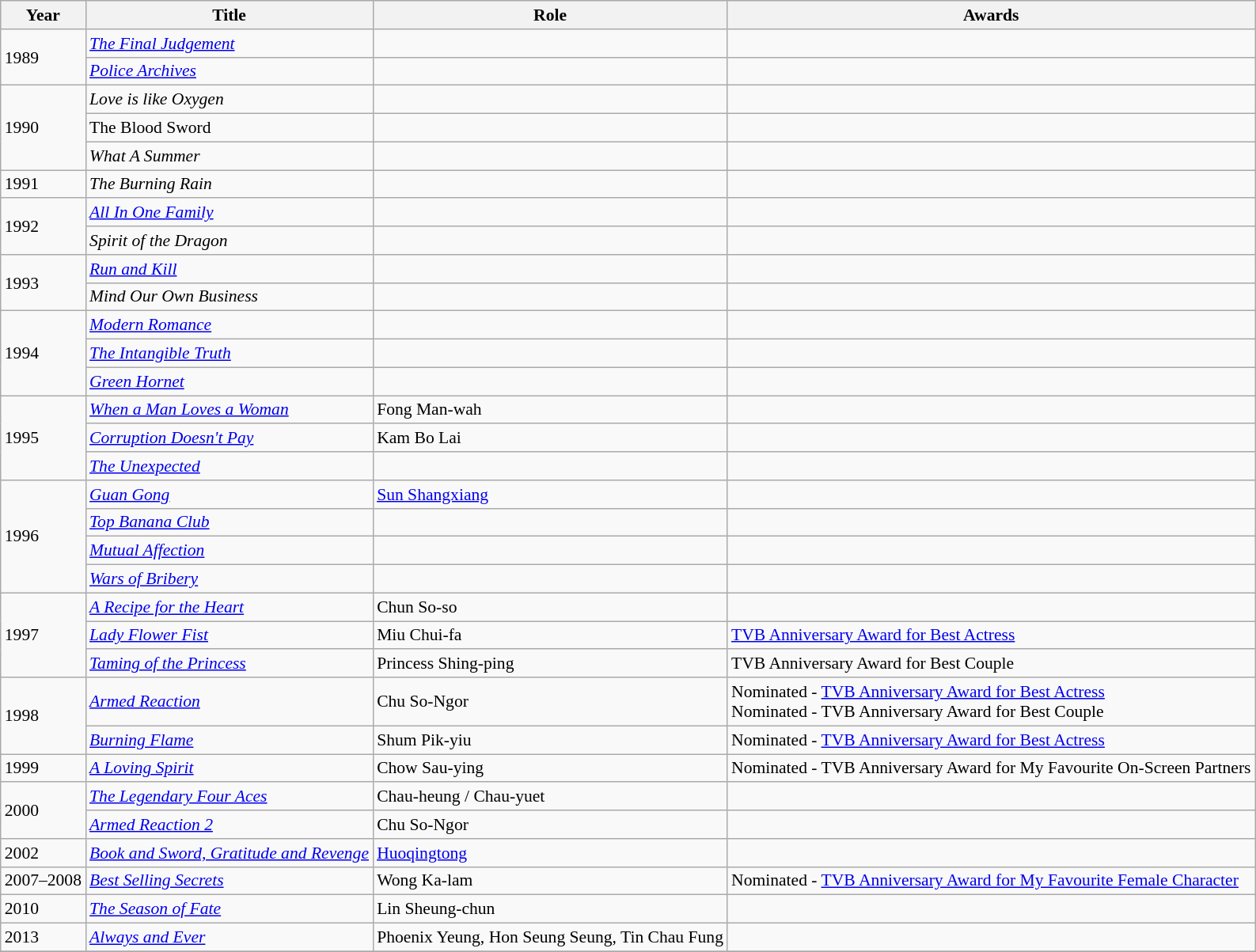<table class="wikitable" style="font-size: 90%;">
<tr>
<th>Year</th>
<th>Title</th>
<th>Role</th>
<th>Awards</th>
</tr>
<tr>
<td rowspan="2">1989</td>
<td><em><a href='#'>The Final Judgement</a></em></td>
<td></td>
<td></td>
</tr>
<tr>
<td><em><a href='#'>Police Archives</a></em></td>
<td></td>
<td></td>
</tr>
<tr>
<td rowspan="3">1990</td>
<td><em>Love is like Oxygen</em></td>
<td></td>
<td></td>
</tr>
<tr>
<td>The Blood Sword</td>
<td></td>
<td></td>
</tr>
<tr>
<td><em>What A Summer</em></td>
<td></td>
<td></td>
</tr>
<tr>
<td>1991</td>
<td><em>The Burning Rain</em></td>
<td></td>
<td></td>
</tr>
<tr>
<td rowspan="2">1992</td>
<td><em><a href='#'>All In One Family</a></em></td>
<td></td>
<td></td>
</tr>
<tr>
<td><em>Spirit of the Dragon</em></td>
<td></td>
<td></td>
</tr>
<tr>
<td rowspan="2">1993</td>
<td><em><a href='#'>Run and Kill</a></em></td>
<td></td>
<td></td>
</tr>
<tr>
<td><em>Mind Our Own Business</em></td>
<td></td>
<td></td>
</tr>
<tr>
<td rowspan="3">1994</td>
<td><em><a href='#'>Modern Romance</a></em></td>
<td></td>
<td></td>
</tr>
<tr>
<td><em><a href='#'>The Intangible Truth</a></em></td>
<td></td>
<td></td>
</tr>
<tr>
<td><em><a href='#'>Green Hornet</a></em></td>
<td></td>
<td></td>
</tr>
<tr>
<td rowspan="3">1995</td>
<td><em><a href='#'>When a Man Loves a Woman</a></em></td>
<td>Fong Man-wah</td>
<td></td>
</tr>
<tr>
<td><em><a href='#'>Corruption Doesn't Pay</a></em></td>
<td>Kam Bo Lai</td>
<td></td>
</tr>
<tr>
<td><em><a href='#'>The Unexpected</a></em></td>
<td></td>
<td></td>
</tr>
<tr>
<td rowspan="4">1996</td>
<td><em><a href='#'>Guan Gong</a></em></td>
<td><a href='#'>Sun Shangxiang</a></td>
<td></td>
</tr>
<tr>
<td><em><a href='#'>Top Banana Club</a></em></td>
<td></td>
<td></td>
</tr>
<tr>
<td><em><a href='#'>Mutual Affection</a></em></td>
<td></td>
<td></td>
</tr>
<tr>
<td><em><a href='#'>Wars of Bribery</a></em></td>
<td></td>
<td></td>
</tr>
<tr>
<td rowspan="3">1997</td>
<td><em><a href='#'>A Recipe for the Heart</a></em></td>
<td>Chun So-so</td>
<td></td>
</tr>
<tr>
<td><em><a href='#'>Lady Flower Fist</a></em></td>
<td>Miu Chui-fa</td>
<td><a href='#'>TVB Anniversary Award for Best Actress</a></td>
</tr>
<tr>
<td><em><a href='#'>Taming of the Princess</a></em></td>
<td>Princess Shing-ping</td>
<td>TVB Anniversary Award for Best Couple</td>
</tr>
<tr>
<td rowspan="2">1998</td>
<td><em><a href='#'>Armed Reaction</a></em></td>
<td>Chu So-Ngor</td>
<td>Nominated - <a href='#'>TVB Anniversary Award for Best Actress</a><br>Nominated - TVB Anniversary Award for Best Couple</td>
</tr>
<tr>
<td><em><a href='#'>Burning Flame</a></em></td>
<td>Shum Pik-yiu</td>
<td>Nominated - <a href='#'>TVB Anniversary Award for Best Actress</a></td>
</tr>
<tr>
<td>1999</td>
<td><em><a href='#'>A Loving Spirit</a></em></td>
<td>Chow Sau-ying</td>
<td>Nominated - TVB Anniversary Award for My Favourite On-Screen Partners</td>
</tr>
<tr>
<td rowspan="2">2000</td>
<td><em><a href='#'>The Legendary Four Aces</a></em></td>
<td>Chau-heung / Chau-yuet</td>
<td></td>
</tr>
<tr>
<td><em><a href='#'>Armed Reaction 2</a></em></td>
<td>Chu So-Ngor</td>
<td></td>
</tr>
<tr>
<td>2002</td>
<td><em><a href='#'>Book and Sword, Gratitude and Revenge</a></em></td>
<td><a href='#'>Huoqingtong</a></td>
<td></td>
</tr>
<tr>
<td>2007–2008</td>
<td><em><a href='#'>Best Selling Secrets</a></em></td>
<td>Wong Ka-lam</td>
<td>Nominated - <a href='#'>TVB Anniversary Award for My Favourite Female Character</a></td>
</tr>
<tr>
<td>2010</td>
<td><em><a href='#'>The Season of Fate</a></em></td>
<td>Lin Sheung-chun</td>
<td></td>
</tr>
<tr>
<td>2013</td>
<td><em><a href='#'>Always and Ever</a></em></td>
<td>Phoenix Yeung, Hon Seung Seung, Tin Chau Fung</td>
<td></td>
</tr>
<tr>
</tr>
</table>
